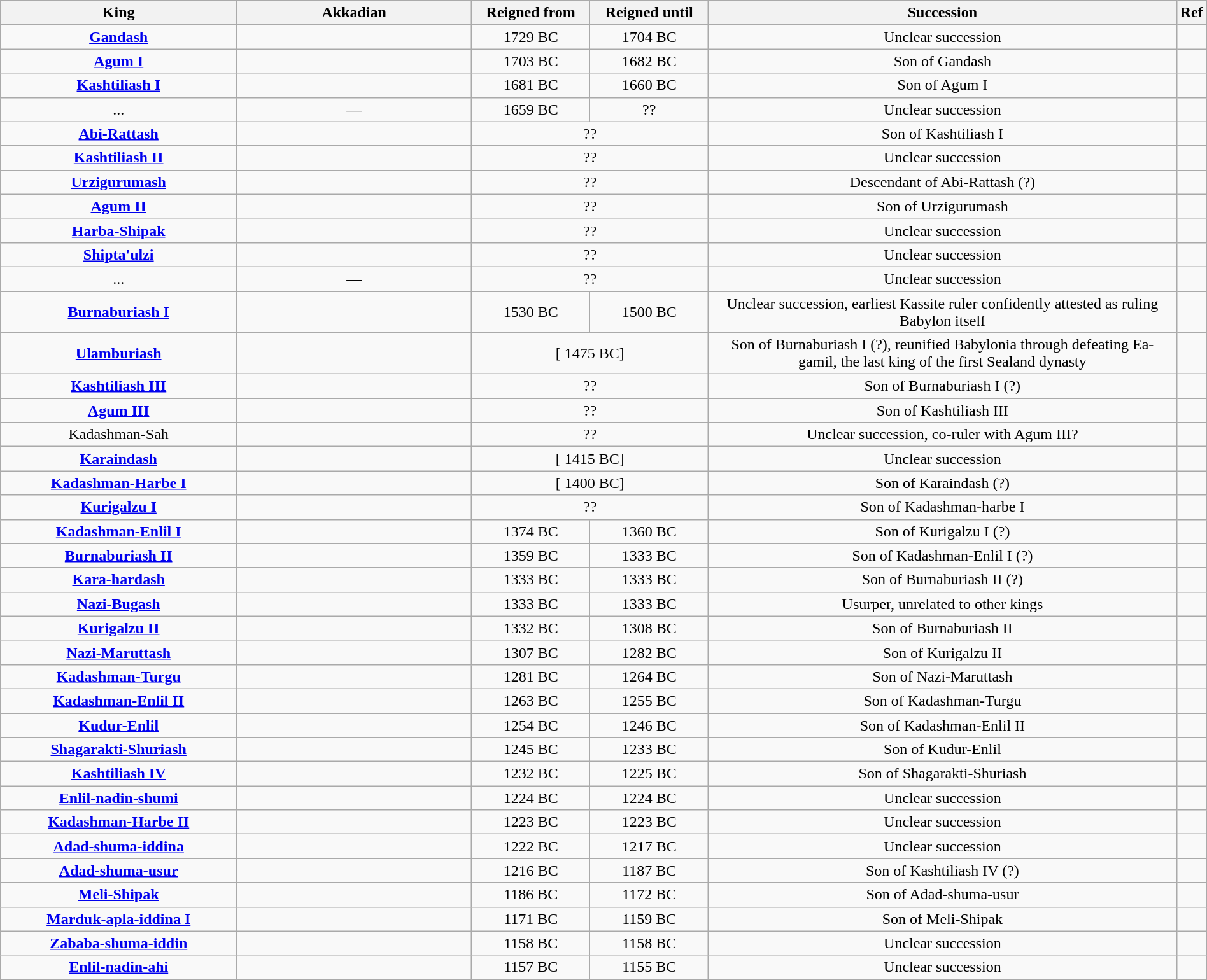<table class="wikitable" style="width:100%; text-align:center;">
<tr>
<th width="20%">King</th>
<th width="20%">Akkadian</th>
<th width="10%">Reigned from</th>
<th width="10%">Reigned until</th>
<th width="40%">Succession</th>
<th width="10%">Ref</th>
</tr>
<tr>
<td><strong><a href='#'>Gandash</a></strong></td>
<td><br><small></small></td>
<td> 1729 BC</td>
<td> 1704 BC</td>
<td>Unclear succession</td>
<td></td>
</tr>
<tr>
<td><strong><a href='#'>Agum I</a></strong></td>
<td><br><small></small></td>
<td> 1703 BC</td>
<td> 1682 BC</td>
<td>Son of Gandash</td>
<td></td>
</tr>
<tr>
<td><strong><a href='#'>Kashtiliash I</a></strong></td>
<td><br><small></small></td>
<td> 1681 BC</td>
<td> 1660 BC</td>
<td>Son of Agum I</td>
<td></td>
</tr>
<tr>
<td>...</td>
<td>—<br></td>
<td> 1659 BC</td>
<td>??</td>
<td>Unclear succession</td>
<td></td>
</tr>
<tr>
<td><strong><a href='#'>Abi-Rattash</a></strong></td>
<td><br><small></small></td>
<td colspan="2">??</td>
<td>Son of Kashtiliash I</td>
<td></td>
</tr>
<tr>
<td><strong><a href='#'>Kashtiliash II</a></strong></td>
<td><br><small></small></td>
<td colspan="2">??</td>
<td>Unclear succession</td>
<td></td>
</tr>
<tr>
<td><strong><a href='#'>Urzigurumash</a></strong></td>
<td><br><small></small></td>
<td colspan="2">??</td>
<td>Descendant of Abi-Rattash (?)</td>
<td></td>
</tr>
<tr>
<td><strong><a href='#'>Agum II</a></strong></td>
<td><br><small></small></td>
<td colspan="2">??</td>
<td>Son of Urzigurumash</td>
<td></td>
</tr>
<tr>
<td><strong><a href='#'>Harba-Shipak</a></strong></td>
<td><br><small></small></td>
<td colspan="2">??</td>
<td>Unclear succession</td>
<td></td>
</tr>
<tr>
<td><strong><a href='#'>Shipta'ulzi</a></strong></td>
<td><br><small></small></td>
<td colspan="2">??</td>
<td>Unclear succession</td>
<td></td>
</tr>
<tr>
<td>...</td>
<td>—<br></td>
<td colspan="2">??</td>
<td>Unclear succession</td>
<td></td>
</tr>
<tr>
<td><strong><a href='#'>Burnaburiash I</a></strong></td>
<td><br><small></small></td>
<td> 1530 BC</td>
<td> 1500 BC</td>
<td>Unclear succession, earliest Kassite ruler confidently attested as ruling Babylon itself</td>
<td></td>
</tr>
<tr>
<td><strong><a href='#'>Ulamburiash</a></strong></td>
<td><br><small></small></td>
<td colspan="2">[ 1475 BC]</td>
<td>Son of Burnaburiash I (?), reunified Babylonia through defeating Ea-gamil, the last king of the first Sealand dynasty</td>
<td></td>
</tr>
<tr>
<td><strong><a href='#'>Kashtiliash III</a></strong></td>
<td><br><small></small></td>
<td colspan="2">??</td>
<td>Son of Burnaburiash I (?)</td>
<td></td>
</tr>
<tr>
<td><strong><a href='#'>Agum III</a></strong></td>
<td><br><small></small></td>
<td colspan="2">??</td>
<td>Son of Kashtiliash III</td>
<td></td>
</tr>
<tr>
<td>Kadashman-Sah</td>
<td><br><small></small></td>
<td colspan="2">??</td>
<td>Unclear succession, co-ruler with Agum III?</td>
<td></td>
</tr>
<tr>
<td><strong><a href='#'>Karaindash</a></strong></td>
<td><br><small></small></td>
<td colspan="2">[ 1415 BC]</td>
<td>Unclear succession</td>
<td></td>
</tr>
<tr>
<td><strong><a href='#'>Kadashman-Harbe I</a></strong></td>
<td><br><small></small></td>
<td colspan="2">[ 1400 BC]</td>
<td>Son of Karaindash (?)</td>
<td></td>
</tr>
<tr>
<td><strong><a href='#'>Kurigalzu I</a></strong></td>
<td><br><small></small></td>
<td colspan="2">??</td>
<td>Son of Kadashman-harbe I</td>
<td></td>
</tr>
<tr>
<td><strong><a href='#'>Kadashman-Enlil I</a></strong></td>
<td><br><small></small></td>
<td> 1374 BC</td>
<td> 1360 BC</td>
<td>Son of Kurigalzu I (?)</td>
<td></td>
</tr>
<tr>
<td><strong><a href='#'>Burnaburiash II</a></strong></td>
<td><br><small></small></td>
<td> 1359 BC</td>
<td> 1333 BC</td>
<td>Son of Kadashman-Enlil I (?)</td>
<td></td>
</tr>
<tr>
<td><strong><a href='#'>Kara-hardash</a></strong></td>
<td><br><small></small></td>
<td> 1333 BC</td>
<td> 1333 BC</td>
<td>Son of Burnaburiash II (?)</td>
<td></td>
</tr>
<tr>
<td><strong><a href='#'>Nazi-Bugash</a></strong></td>
<td><br><small></small></td>
<td> 1333 BC</td>
<td> 1333 BC</td>
<td>Usurper, unrelated to other kings</td>
<td></td>
</tr>
<tr>
<td><strong><a href='#'>Kurigalzu II</a></strong></td>
<td><br><small></small></td>
<td> 1332 BC</td>
<td> 1308 BC</td>
<td>Son of Burnaburiash II</td>
<td></td>
</tr>
<tr>
<td><strong><a href='#'>Nazi-Maruttash</a></strong></td>
<td><br><small></small></td>
<td> 1307 BC</td>
<td> 1282 BC</td>
<td>Son of Kurigalzu II</td>
<td></td>
</tr>
<tr>
<td><strong><a href='#'>Kadashman-Turgu</a></strong></td>
<td><br><small></small></td>
<td> 1281 BC</td>
<td> 1264 BC</td>
<td>Son of Nazi-Maruttash</td>
<td></td>
</tr>
<tr>
<td><strong><a href='#'>Kadashman-Enlil II</a></strong></td>
<td><br><small></small></td>
<td> 1263 BC</td>
<td> 1255 BC</td>
<td>Son of Kadashman-Turgu</td>
<td></td>
</tr>
<tr>
<td><strong><a href='#'>Kudur-Enlil</a></strong></td>
<td><br><small></small></td>
<td> 1254 BC</td>
<td> 1246 BC</td>
<td>Son of Kadashman-Enlil II</td>
<td></td>
</tr>
<tr>
<td><strong><a href='#'>Shagarakti-Shuriash</a></strong></td>
<td><br><small></small></td>
<td> 1245 BC</td>
<td> 1233 BC</td>
<td>Son of Kudur-Enlil</td>
<td></td>
</tr>
<tr>
<td><strong><a href='#'>Kashtiliash IV</a></strong></td>
<td><br><small></small></td>
<td> 1232 BC</td>
<td> 1225 BC</td>
<td>Son of Shagarakti-Shuriash</td>
<td></td>
</tr>
<tr>
<td><strong><a href='#'>Enlil-nadin-shumi</a></strong></td>
<td><br><small></small></td>
<td> 1224 BC</td>
<td> 1224 BC</td>
<td>Unclear succession</td>
<td></td>
</tr>
<tr>
<td><strong><a href='#'>Kadashman-Harbe II</a></strong></td>
<td><br><small></small></td>
<td> 1223 BC</td>
<td> 1223 BC</td>
<td>Unclear succession</td>
<td></td>
</tr>
<tr>
<td><strong><a href='#'>Adad-shuma-iddina</a></strong></td>
<td><br><small></small></td>
<td> 1222 BC</td>
<td> 1217 BC</td>
<td>Unclear succession</td>
<td></td>
</tr>
<tr>
<td><strong><a href='#'>Adad-shuma-usur</a></strong></td>
<td><br><small></small></td>
<td> 1216 BC</td>
<td> 1187 BC</td>
<td>Son of Kashtiliash IV (?)</td>
<td></td>
</tr>
<tr>
<td><strong><a href='#'>Meli-Shipak</a></strong></td>
<td><br><small></small></td>
<td> 1186 BC</td>
<td> 1172 BC</td>
<td>Son of Adad-shuma-usur</td>
<td></td>
</tr>
<tr>
<td><strong><a href='#'>Marduk-apla-iddina I</a></strong></td>
<td><br><small></small></td>
<td> 1171 BC</td>
<td> 1159 BC</td>
<td>Son of Meli-Shipak</td>
<td></td>
</tr>
<tr>
<td><strong><a href='#'>Zababa-shuma-iddin</a></strong></td>
<td><br><small></small></td>
<td> 1158 BC</td>
<td> 1158 BC</td>
<td>Unclear succession</td>
<td></td>
</tr>
<tr>
<td><strong><a href='#'>Enlil-nadin-ahi</a></strong></td>
<td><br><small></small></td>
<td> 1157 BC</td>
<td> 1155 BC</td>
<td>Unclear succession</td>
<td></td>
</tr>
</table>
